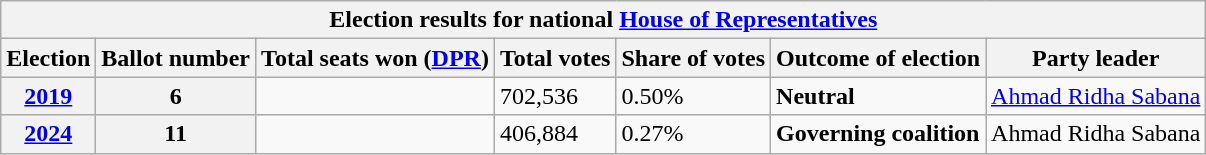<table class="wikitable">
<tr>
<th colspan=7>Election results for national <a href='#'>House of Representatives</a></th>
</tr>
<tr>
<th>Election</th>
<th>Ballot number</th>
<th>Total seats won (<a href='#'>DPR</a>)</th>
<th>Total votes</th>
<th>Share of votes</th>
<th>Outcome of election</th>
<th>Party leader</th>
</tr>
<tr>
<th><a href='#'>2019</a></th>
<th>6</th>
<td></td>
<td>702,536</td>
<td>0.50%</td>
<td><strong>Neutral</strong></td>
<td><a href='#'>Ahmad Ridha Sabana</a></td>
</tr>
<tr>
<th><a href='#'>2024</a></th>
<th>11</th>
<td></td>
<td>406,884</td>
<td>0.27%</td>
<td><strong>Governing coalition</strong></td>
<td>Ahmad Ridha Sabana</td>
</tr>
</table>
